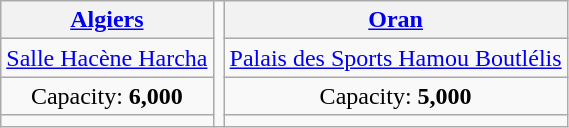<table class="wikitable" style="text-align:center">
<tr>
<th><a href='#'>Algiers</a></th>
<td rowspan="4"></td>
<th><a href='#'>Oran</a></th>
</tr>
<tr>
<td><a href='#'>Salle Hacène Harcha</a></td>
<td><a href='#'>Palais des Sports Hamou Boutlélis</a></td>
</tr>
<tr>
<td>Capacity: <strong>6,000</strong></td>
<td>Capacity: <strong>5,000</strong></td>
</tr>
<tr>
<td></td>
<td></td>
</tr>
</table>
